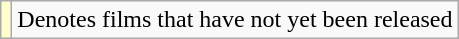<table class="wikitable">
<tr>
<td style="background:#FFFFCC;"></td>
<td>Denotes films that have not yet been released</td>
</tr>
</table>
